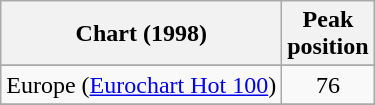<table class="wikitable sortable">
<tr>
<th>Chart (1998)</th>
<th>Peak<br>position</th>
</tr>
<tr>
</tr>
<tr>
</tr>
<tr>
<td>Europe (<a href='#'>Eurochart Hot 100</a>)</td>
<td align="center">76</td>
</tr>
<tr>
</tr>
<tr>
</tr>
<tr>
</tr>
<tr>
</tr>
<tr>
</tr>
<tr>
</tr>
<tr>
</tr>
</table>
